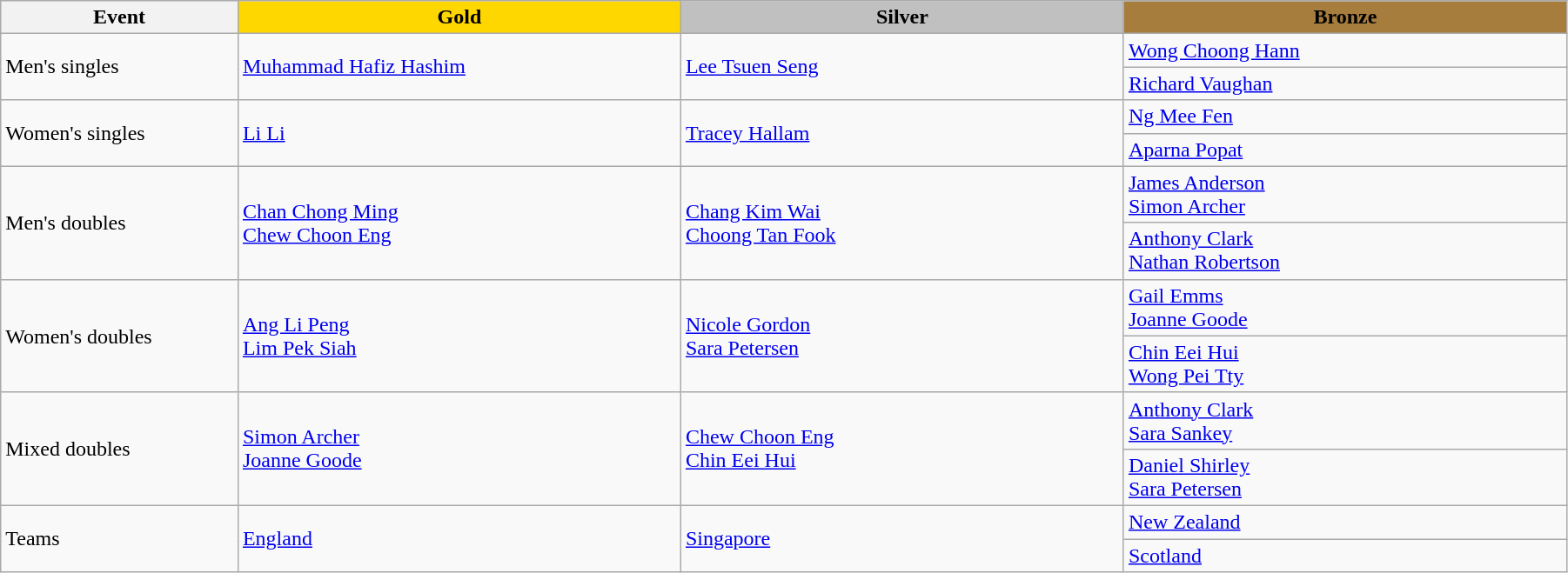<table class="wikitable" style="width:95%;">
<tr>
<th style="width:15%;"><strong>Event</strong></th>
<th style="background:gold; width:28%;">Gold</th>
<th style="background:silver; width:28%;">Silver</th>
<th style="background:#a67d3d; width:28%;">Bronze</th>
</tr>
<tr>
<td rowspan="2">Men's singles</td>
<td rowspan="2"> <a href='#'>Muhammad Hafiz Hashim</a></td>
<td rowspan="2"> <a href='#'>Lee Tsuen Seng</a></td>
<td> <a href='#'>Wong Choong Hann</a></td>
</tr>
<tr>
<td> <a href='#'>Richard Vaughan</a></td>
</tr>
<tr>
<td rowspan="2">Women's singles</td>
<td rowspan="2"> <a href='#'>Li Li</a></td>
<td rowspan="2"> <a href='#'>Tracey Hallam</a></td>
<td> <a href='#'>Ng Mee Fen</a></td>
</tr>
<tr>
<td> <a href='#'>Aparna Popat</a></td>
</tr>
<tr>
<td rowspan="2">Men's doubles</td>
<td rowspan="2"> <a href='#'>Chan Chong Ming</a> <br>  <a href='#'>Chew Choon Eng</a></td>
<td rowspan="2"> <a href='#'>Chang Kim Wai</a> <br>  <a href='#'>Choong Tan Fook</a></td>
<td> <a href='#'>James Anderson</a> <br>  <a href='#'>Simon Archer</a></td>
</tr>
<tr>
<td> <a href='#'>Anthony Clark</a> <br>  <a href='#'>Nathan Robertson</a></td>
</tr>
<tr>
<td rowspan="2">Women's doubles</td>
<td rowspan="2"> <a href='#'>Ang Li Peng</a> <br>  <a href='#'>Lim Pek Siah</a></td>
<td rowspan="2"> <a href='#'>Nicole Gordon</a> <br>  <a href='#'>Sara Petersen</a></td>
<td> <a href='#'>Gail Emms</a> <br>  <a href='#'>Joanne Goode</a></td>
</tr>
<tr>
<td> <a href='#'>Chin Eei Hui</a> <br>  <a href='#'>Wong Pei Tty</a></td>
</tr>
<tr>
<td rowspan="2">Mixed doubles</td>
<td rowspan="2"> <a href='#'>Simon Archer</a> <br>  <a href='#'>Joanne Goode</a></td>
<td rowspan="2"> <a href='#'>Chew Choon Eng</a> <br>  <a href='#'>Chin Eei Hui</a></td>
<td> <a href='#'>Anthony Clark</a> <br>  <a href='#'>Sara Sankey</a></td>
</tr>
<tr>
<td> <a href='#'>Daniel Shirley</a> <br>  <a href='#'>Sara Petersen</a></td>
</tr>
<tr>
<td rowspan="2">Teams</td>
<td rowspan="2"> <a href='#'>England</a></td>
<td rowspan="2"> <a href='#'>Singapore</a></td>
<td> <a href='#'>New Zealand</a></td>
</tr>
<tr>
<td> <a href='#'>Scotland</a></td>
</tr>
</table>
